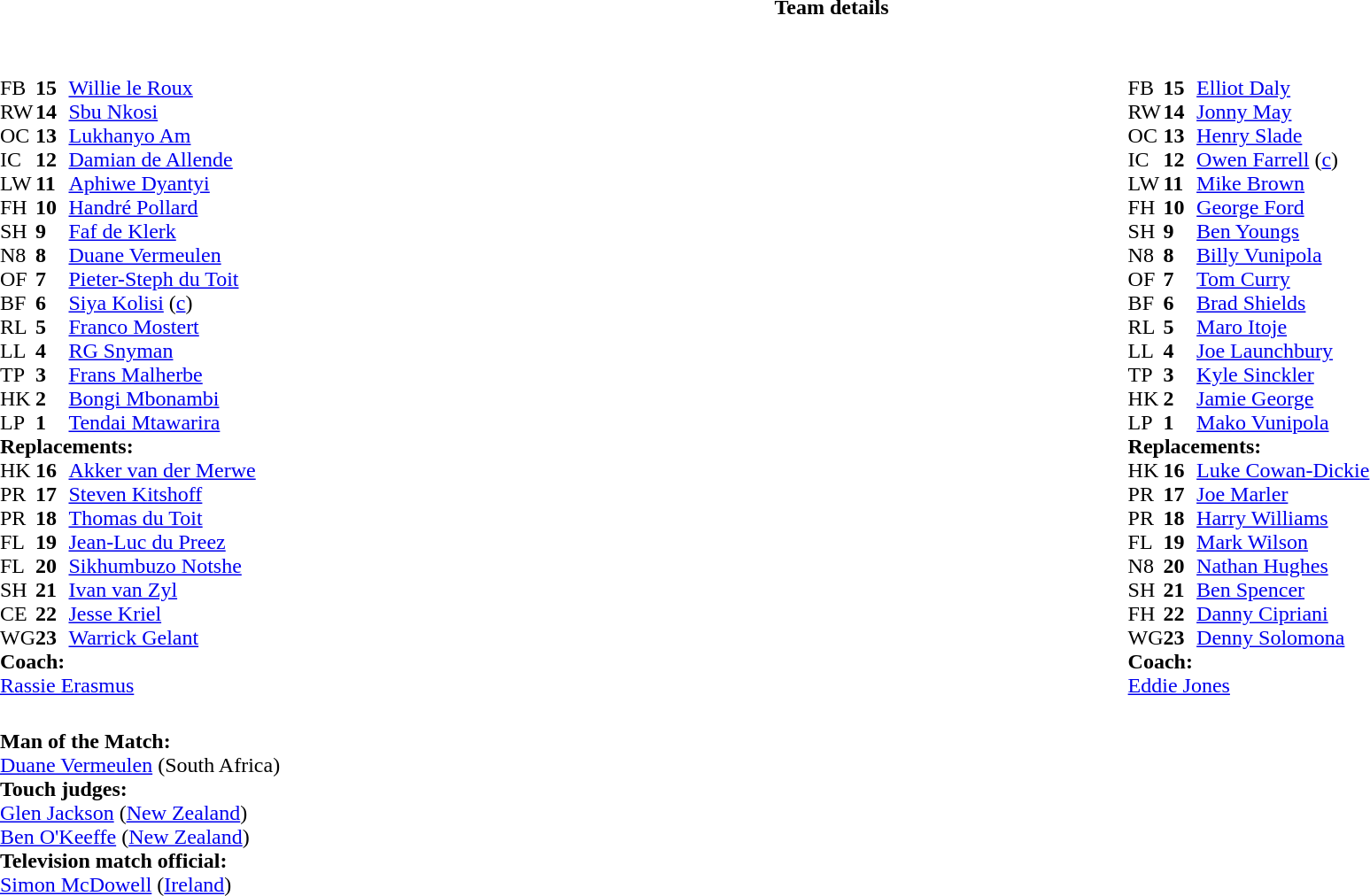<table border="0" style="width:100%;" class="collapsible collapsed">
<tr>
<th>Team details</th>
</tr>
<tr>
<td><br><table style="width:100%;">
<tr>
<td style="vertical-align:top; width:50%;"><br><table style="font-size: 100%" cellspacing="0" cellpadding="0">
<tr>
<th width="25"></th>
<th width="25"></th>
</tr>
<tr>
<td>FB</td>
<td><strong>15</strong></td>
<td><a href='#'>Willie le Roux</a></td>
</tr>
<tr>
<td>RW</td>
<td><strong>14</strong></td>
<td><a href='#'>Sbu Nkosi</a></td>
</tr>
<tr>
<td>OC</td>
<td><strong>13</strong></td>
<td><a href='#'>Lukhanyo Am</a></td>
<td></td>
<td></td>
</tr>
<tr>
<td>IC</td>
<td><strong>12</strong></td>
<td><a href='#'>Damian de Allende</a></td>
</tr>
<tr>
<td>LW</td>
<td><strong>11</strong></td>
<td><a href='#'>Aphiwe Dyantyi</a></td>
</tr>
<tr>
<td>FH</td>
<td><strong>10</strong></td>
<td><a href='#'>Handré Pollard</a></td>
</tr>
<tr>
<td>SH</td>
<td><strong>9</strong></td>
<td><a href='#'>Faf de Klerk</a></td>
<td></td>
<td></td>
</tr>
<tr>
<td>N8</td>
<td><strong>8</strong></td>
<td><a href='#'>Duane Vermeulen</a></td>
</tr>
<tr>
<td>OF</td>
<td><strong>7</strong></td>
<td><a href='#'>Pieter-Steph du Toit</a></td>
</tr>
<tr>
<td>BF</td>
<td><strong>6</strong></td>
<td><a href='#'>Siya Kolisi</a> (<a href='#'>c</a>)</td>
<td></td>
<td></td>
</tr>
<tr>
<td>RL</td>
<td><strong>5</strong></td>
<td><a href='#'>Franco Mostert</a></td>
</tr>
<tr>
<td>LL</td>
<td><strong>4</strong></td>
<td><a href='#'>RG Snyman</a></td>
<td></td>
<td></td>
</tr>
<tr>
<td>TP</td>
<td><strong>3</strong></td>
<td><a href='#'>Frans Malherbe</a></td>
<td></td>
<td></td>
</tr>
<tr>
<td>HK</td>
<td><strong>2</strong></td>
<td><a href='#'>Bongi Mbonambi</a></td>
<td></td>
<td></td>
</tr>
<tr>
<td>LP</td>
<td><strong>1</strong></td>
<td><a href='#'>Tendai Mtawarira</a></td>
<td></td>
<td></td>
</tr>
<tr>
<td colspan="3"><strong>Replacements:</strong></td>
</tr>
<tr>
<td>HK</td>
<td><strong>16</strong></td>
<td><a href='#'>Akker van der Merwe</a></td>
<td></td>
<td></td>
</tr>
<tr>
<td>PR</td>
<td><strong>17</strong></td>
<td><a href='#'>Steven Kitshoff</a></td>
<td></td>
<td></td>
</tr>
<tr>
<td>PR</td>
<td><strong>18</strong></td>
<td><a href='#'>Thomas du Toit</a></td>
<td></td>
<td></td>
</tr>
<tr>
<td>FL</td>
<td><strong>19</strong></td>
<td><a href='#'>Jean-Luc du Preez</a></td>
<td></td>
<td></td>
</tr>
<tr>
<td>FL</td>
<td><strong>20</strong></td>
<td><a href='#'>Sikhumbuzo Notshe</a></td>
<td></td>
<td></td>
</tr>
<tr>
<td>SH</td>
<td><strong>21</strong></td>
<td><a href='#'>Ivan van Zyl</a></td>
<td></td>
<td></td>
</tr>
<tr>
<td>CE</td>
<td><strong>22</strong></td>
<td><a href='#'>Jesse Kriel</a></td>
<td></td>
<td></td>
</tr>
<tr>
<td>WG</td>
<td><strong>23</strong></td>
<td><a href='#'>Warrick Gelant</a></td>
</tr>
<tr>
<td colspan="3"><strong>Coach:</strong></td>
</tr>
<tr>
<td colspan="4"> <a href='#'>Rassie Erasmus</a></td>
</tr>
</table>
</td>
<td style="vertical-align:top; width:50%;"><br><table cellspacing="0" cellpadding="0" style="font-size:100%; margin:auto;">
<tr>
<th width="25"></th>
<th width="25"></th>
</tr>
<tr>
<td>FB</td>
<td><strong>15</strong></td>
<td><a href='#'>Elliot Daly</a></td>
</tr>
<tr>
<td>RW</td>
<td><strong>14</strong></td>
<td><a href='#'>Jonny May</a></td>
</tr>
<tr>
<td>OC</td>
<td><strong>13</strong></td>
<td><a href='#'>Henry Slade</a></td>
</tr>
<tr>
<td>IC</td>
<td><strong>12</strong></td>
<td><a href='#'>Owen Farrell</a> (<a href='#'>c</a>)</td>
</tr>
<tr>
<td>LW</td>
<td><strong>11</strong></td>
<td><a href='#'>Mike Brown</a></td>
<td></td>
<td></td>
</tr>
<tr>
<td>FH</td>
<td><strong>10</strong></td>
<td><a href='#'>George Ford</a></td>
<td></td>
<td></td>
</tr>
<tr>
<td>SH</td>
<td><strong>9</strong></td>
<td><a href='#'>Ben Youngs</a></td>
<td></td>
<td></td>
</tr>
<tr>
<td>N8</td>
<td><strong>8</strong></td>
<td><a href='#'>Billy Vunipola</a></td>
<td></td>
<td></td>
</tr>
<tr>
<td>OF</td>
<td><strong>7</strong></td>
<td><a href='#'>Tom Curry</a></td>
</tr>
<tr>
<td>BF</td>
<td><strong>6</strong></td>
<td><a href='#'>Brad Shields</a></td>
<td></td>
<td></td>
</tr>
<tr>
<td>RL</td>
<td><strong>5</strong></td>
<td><a href='#'>Maro Itoje</a></td>
</tr>
<tr>
<td>LL</td>
<td><strong>4</strong></td>
<td><a href='#'>Joe Launchbury</a></td>
</tr>
<tr>
<td>TP</td>
<td><strong>3</strong></td>
<td><a href='#'>Kyle Sinckler</a></td>
<td></td>
<td></td>
</tr>
<tr>
<td>HK</td>
<td><strong>2</strong></td>
<td><a href='#'>Jamie George</a></td>
<td></td>
<td></td>
</tr>
<tr>
<td>LP</td>
<td><strong>1</strong></td>
<td><a href='#'>Mako Vunipola</a></td>
<td></td>
<td></td>
</tr>
<tr>
<td colspan=3><strong>Replacements:</strong></td>
</tr>
<tr>
<td>HK</td>
<td><strong>16</strong></td>
<td><a href='#'>Luke Cowan-Dickie</a></td>
<td></td>
<td></td>
</tr>
<tr>
<td>PR</td>
<td><strong>17</strong></td>
<td><a href='#'>Joe Marler</a></td>
<td></td>
<td></td>
</tr>
<tr>
<td>PR</td>
<td><strong>18</strong></td>
<td><a href='#'>Harry Williams</a></td>
<td></td>
<td></td>
</tr>
<tr>
<td>FL</td>
<td><strong>19</strong></td>
<td><a href='#'>Mark Wilson</a></td>
<td></td>
<td></td>
</tr>
<tr>
<td>N8</td>
<td><strong>20</strong></td>
<td><a href='#'>Nathan Hughes</a></td>
<td></td>
<td></td>
</tr>
<tr>
<td>SH</td>
<td><strong>21</strong></td>
<td><a href='#'>Ben Spencer</a></td>
<td></td>
<td></td>
</tr>
<tr>
<td>FH</td>
<td><strong>22</strong></td>
<td><a href='#'>Danny Cipriani</a></td>
<td></td>
<td></td>
</tr>
<tr>
<td>WG</td>
<td><strong>23</strong></td>
<td><a href='#'>Denny Solomona</a></td>
<td></td>
<td></td>
</tr>
<tr>
<td colspan=3><strong>Coach:</strong></td>
</tr>
<tr>
<td colspan="4"> <a href='#'>Eddie Jones</a></td>
</tr>
</table>
</td>
</tr>
</table>
<table style="width:100%; font-size:100%;">
<tr>
<td><br><strong>Man of the Match:</strong>
<br><a href='#'>Duane Vermeulen</a> (South Africa)<br><strong>Touch judges:</strong>
<br><a href='#'>Glen Jackson</a> (<a href='#'>New Zealand</a>)
<br><a href='#'>Ben O'Keeffe</a> (<a href='#'>New Zealand</a>)
<br><strong>Television match official:</strong>
<br><a href='#'>Simon McDowell</a> (<a href='#'>Ireland</a>)</td>
</tr>
</table>
</td>
</tr>
</table>
